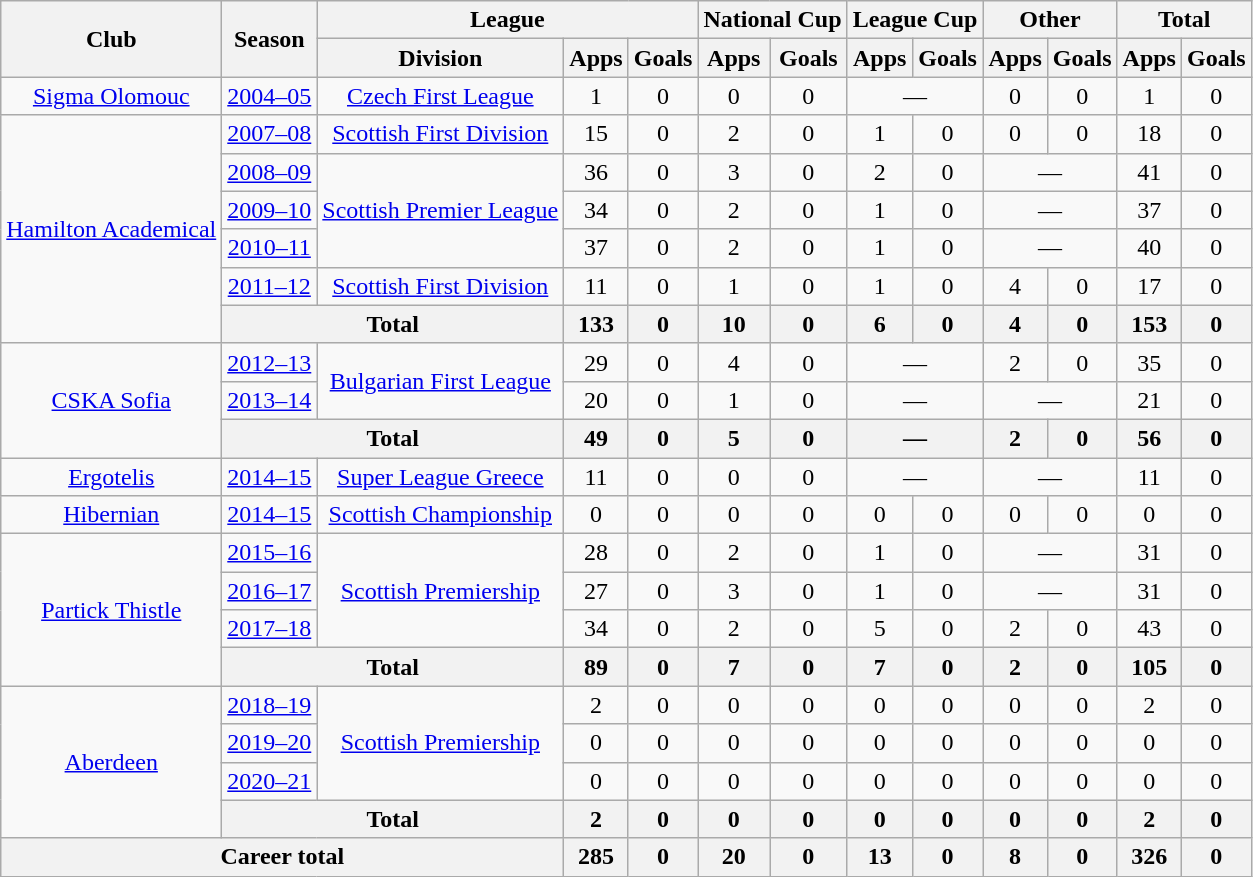<table class="wikitable" style="text-align: center">
<tr>
<th rowspan="2">Club</th>
<th rowspan="2">Season</th>
<th colspan="3">League</th>
<th colspan="2">National Cup</th>
<th colspan="2">League Cup</th>
<th colspan="2">Other</th>
<th colspan="2">Total</th>
</tr>
<tr>
<th>Division</th>
<th>Apps</th>
<th>Goals</th>
<th>Apps</th>
<th>Goals</th>
<th>Apps</th>
<th>Goals</th>
<th>Apps</th>
<th>Goals</th>
<th>Apps</th>
<th>Goals</th>
</tr>
<tr>
<td><a href='#'>Sigma Olomouc</a></td>
<td><a href='#'>2004–05</a></td>
<td><a href='#'>Czech First League</a></td>
<td>1</td>
<td>0</td>
<td>0</td>
<td>0</td>
<td colspan="2">—</td>
<td>0</td>
<td>0</td>
<td>1</td>
<td>0</td>
</tr>
<tr>
<td rowspan="6"><a href='#'>Hamilton Academical</a></td>
<td><a href='#'>2007–08</a></td>
<td><a href='#'>Scottish First Division</a></td>
<td>15</td>
<td>0</td>
<td>2</td>
<td>0</td>
<td>1</td>
<td>0</td>
<td>0</td>
<td>0</td>
<td>18</td>
<td>0</td>
</tr>
<tr>
<td><a href='#'>2008–09</a></td>
<td rowspan="3"><a href='#'>Scottish Premier League</a></td>
<td>36</td>
<td>0</td>
<td>3</td>
<td>0</td>
<td>2</td>
<td>0</td>
<td colspan="2">—</td>
<td>41</td>
<td>0</td>
</tr>
<tr>
<td><a href='#'>2009–10</a></td>
<td>34</td>
<td>0</td>
<td>2</td>
<td>0</td>
<td>1</td>
<td>0</td>
<td colspan="2">—</td>
<td>37</td>
<td>0</td>
</tr>
<tr>
<td><a href='#'>2010–11</a></td>
<td>37</td>
<td>0</td>
<td>2</td>
<td>0</td>
<td>1</td>
<td>0</td>
<td colspan="2">—</td>
<td>40</td>
<td>0</td>
</tr>
<tr>
<td><a href='#'>2011–12</a></td>
<td><a href='#'>Scottish First Division</a></td>
<td>11</td>
<td>0</td>
<td>1</td>
<td>0</td>
<td>1</td>
<td>0</td>
<td>4</td>
<td>0</td>
<td>17</td>
<td>0</td>
</tr>
<tr>
<th colspan="2">Total</th>
<th>133</th>
<th>0</th>
<th>10</th>
<th>0</th>
<th>6</th>
<th>0</th>
<th>4</th>
<th>0</th>
<th>153</th>
<th>0</th>
</tr>
<tr>
<td rowspan="3"><a href='#'>CSKA Sofia</a></td>
<td><a href='#'>2012–13</a></td>
<td rowspan="2"><a href='#'>Bulgarian First League</a></td>
<td>29</td>
<td>0</td>
<td>4</td>
<td>0</td>
<td colspan="2">—</td>
<td>2</td>
<td>0</td>
<td>35</td>
<td>0</td>
</tr>
<tr>
<td><a href='#'>2013–14</a></td>
<td>20</td>
<td>0</td>
<td>1</td>
<td>0</td>
<td colspan="2">—</td>
<td colspan="2">—</td>
<td>21</td>
<td>0</td>
</tr>
<tr>
<th colspan="2">Total</th>
<th>49</th>
<th>0</th>
<th>5</th>
<th>0</th>
<th colspan="2">—</th>
<th>2</th>
<th>0</th>
<th>56</th>
<th>0</th>
</tr>
<tr>
<td><a href='#'>Ergotelis</a></td>
<td><a href='#'>2014–15</a></td>
<td><a href='#'>Super League Greece</a></td>
<td>11</td>
<td>0</td>
<td>0</td>
<td>0</td>
<td colspan="2">—</td>
<td colspan="2">—</td>
<td>11</td>
<td>0</td>
</tr>
<tr>
<td><a href='#'>Hibernian</a></td>
<td><a href='#'>2014–15</a></td>
<td><a href='#'>Scottish Championship</a></td>
<td>0</td>
<td>0</td>
<td>0</td>
<td>0</td>
<td>0</td>
<td>0</td>
<td>0</td>
<td>0</td>
<td>0</td>
<td>0</td>
</tr>
<tr>
<td rowspan="4"><a href='#'>Partick Thistle</a></td>
<td><a href='#'>2015–16</a></td>
<td rowspan="3"><a href='#'>Scottish Premiership</a></td>
<td>28</td>
<td>0</td>
<td>2</td>
<td>0</td>
<td>1</td>
<td>0</td>
<td colspan="2">—</td>
<td>31</td>
<td>0</td>
</tr>
<tr>
<td><a href='#'>2016–17</a></td>
<td>27</td>
<td>0</td>
<td>3</td>
<td>0</td>
<td>1</td>
<td>0</td>
<td colspan="2">—</td>
<td>31</td>
<td>0</td>
</tr>
<tr>
<td><a href='#'>2017–18</a></td>
<td>34</td>
<td>0</td>
<td>2</td>
<td>0</td>
<td>5</td>
<td>0</td>
<td>2</td>
<td>0</td>
<td>43</td>
<td>0</td>
</tr>
<tr>
<th colspan="2">Total</th>
<th>89</th>
<th>0</th>
<th>7</th>
<th>0</th>
<th>7</th>
<th>0</th>
<th>2</th>
<th>0</th>
<th>105</th>
<th>0</th>
</tr>
<tr>
<td rowspan=4><a href='#'>Aberdeen</a></td>
<td><a href='#'>2018–19</a></td>
<td rowspan=3><a href='#'>Scottish Premiership</a></td>
<td>2</td>
<td>0</td>
<td>0</td>
<td>0</td>
<td>0</td>
<td>0</td>
<td>0</td>
<td>0</td>
<td>2</td>
<td>0</td>
</tr>
<tr>
<td><a href='#'>2019–20</a></td>
<td>0</td>
<td>0</td>
<td>0</td>
<td>0</td>
<td>0</td>
<td>0</td>
<td>0</td>
<td>0</td>
<td>0</td>
<td>0</td>
</tr>
<tr>
<td><a href='#'>2020–21</a></td>
<td>0</td>
<td>0</td>
<td>0</td>
<td>0</td>
<td>0</td>
<td>0</td>
<td>0</td>
<td>0</td>
<td>0</td>
<td>0</td>
</tr>
<tr>
<th colspan=2>Total</th>
<th>2</th>
<th>0</th>
<th>0</th>
<th>0</th>
<th>0</th>
<th>0</th>
<th>0</th>
<th>0</th>
<th>2</th>
<th>0</th>
</tr>
<tr>
<th colspan="3">Career total</th>
<th>285</th>
<th>0</th>
<th>20</th>
<th>0</th>
<th>13</th>
<th>0</th>
<th>8</th>
<th>0</th>
<th>326</th>
<th>0</th>
</tr>
</table>
